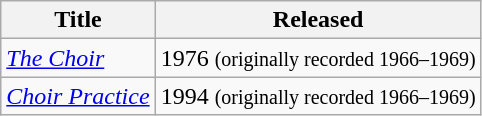<table class="wikitable">
<tr>
<th>Title</th>
<th>Released</th>
</tr>
<tr>
<td><em><a href='#'>The Choir</a></em></td>
<td>1976 <small>(originally recorded 1966–1969)</small></td>
</tr>
<tr>
<td><em><a href='#'>Choir Practice</a></em></td>
<td>1994 <small>(originally recorded 1966–1969)</small></td>
</tr>
</table>
